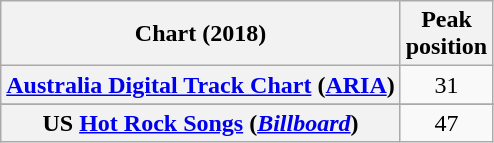<table class="wikitable sortable plainrowheaders" style="text-align:center">
<tr>
<th scope="col">Chart (2018)</th>
<th scope="col">Peak<br>position</th>
</tr>
<tr>
<th scope="row"><a href='#'>Australia Digital Track Chart</a> (<a href='#'>ARIA</a>)</th>
<td>31</td>
</tr>
<tr>
</tr>
<tr>
</tr>
<tr>
<th scope="row">US <a href='#'>Hot Rock Songs</a> (<em><a href='#'>Billboard</a></em>)</th>
<td>47</td>
</tr>
</table>
